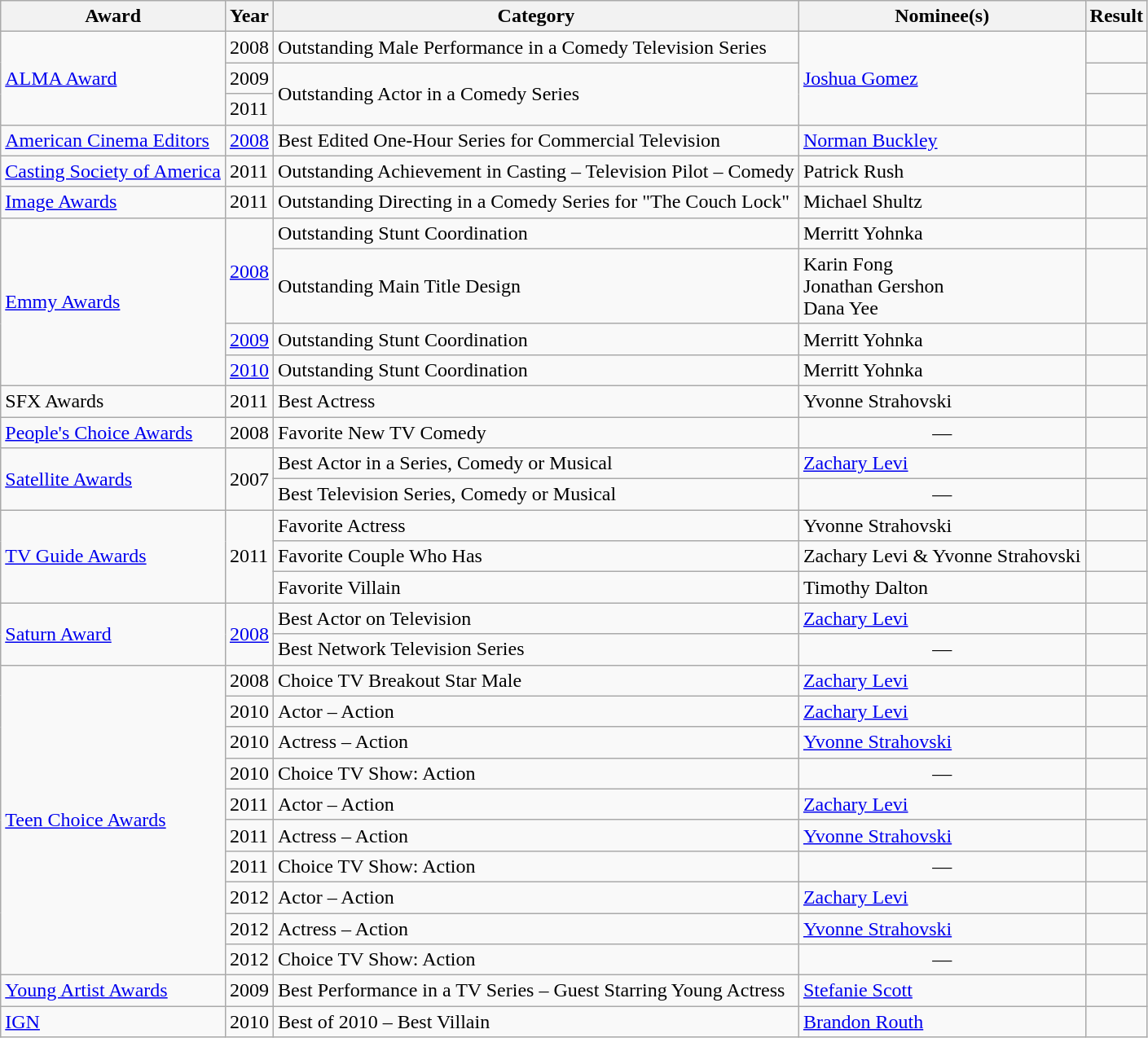<table class="wikitable">
<tr>
<th>Award</th>
<th>Year</th>
<th>Category</th>
<th>Nominee(s)</th>
<th>Result</th>
</tr>
<tr>
<td rowspan=3><a href='#'>ALMA Award</a></td>
<td>2008</td>
<td>Outstanding Male Performance in a Comedy Television Series</td>
<td rowspan=3><a href='#'>Joshua Gomez</a></td>
<td></td>
</tr>
<tr>
<td>2009</td>
<td rowspan=2>Outstanding Actor in a Comedy Series</td>
<td></td>
</tr>
<tr>
<td>2011</td>
<td></td>
</tr>
<tr>
<td><a href='#'>American Cinema Editors</a></td>
<td><a href='#'>2008</a></td>
<td>Best Edited One-Hour Series for Commercial Television</td>
<td><a href='#'>Norman Buckley</a></td>
<td></td>
</tr>
<tr>
<td><a href='#'>Casting Society of America</a></td>
<td>2011</td>
<td>Outstanding Achievement in Casting – Television Pilot – Comedy</td>
<td>Patrick Rush</td>
<td></td>
</tr>
<tr>
<td><a href='#'>Image Awards</a></td>
<td>2011</td>
<td>Outstanding Directing in a Comedy Series for "The Couch Lock"</td>
<td>Michael Shultz</td>
<td></td>
</tr>
<tr>
<td rowspan=4><a href='#'>Emmy Awards</a></td>
<td rowspan=2><a href='#'>2008</a></td>
<td>Outstanding Stunt Coordination</td>
<td>Merritt Yohnka</td>
<td></td>
</tr>
<tr>
<td>Outstanding Main Title Design</td>
<td>Karin Fong<br>Jonathan Gershon<br>Dana Yee</td>
<td></td>
</tr>
<tr>
<td><a href='#'>2009</a></td>
<td>Outstanding Stunt Coordination</td>
<td>Merritt Yohnka</td>
<td></td>
</tr>
<tr>
<td><a href='#'>2010</a></td>
<td>Outstanding Stunt Coordination</td>
<td>Merritt Yohnka</td>
<td></td>
</tr>
<tr>
<td>SFX Awards</td>
<td>2011</td>
<td>Best Actress</td>
<td>Yvonne Strahovski</td>
<td></td>
</tr>
<tr>
<td><a href='#'>People's Choice Awards</a></td>
<td>2008</td>
<td>Favorite New TV Comedy</td>
<td style="text-align:center;">—</td>
<td></td>
</tr>
<tr>
<td rowspan=2><a href='#'>Satellite Awards</a></td>
<td rowspan=2>2007</td>
<td>Best Actor in a Series, Comedy or Musical</td>
<td><a href='#'>Zachary Levi</a></td>
<td></td>
</tr>
<tr>
<td>Best Television Series, Comedy or Musical</td>
<td style="text-align:center;">—</td>
<td></td>
</tr>
<tr>
<td rowspan=3><a href='#'>TV Guide Awards</a></td>
<td rowspan=3>2011</td>
<td>Favorite Actress</td>
<td>Yvonne Strahovski</td>
<td></td>
</tr>
<tr>
<td>Favorite Couple Who Has</td>
<td>Zachary Levi & Yvonne Strahovski</td>
<td></td>
</tr>
<tr>
<td>Favorite Villain</td>
<td>Timothy Dalton</td>
<td></td>
</tr>
<tr>
<td rowspan=2><a href='#'>Saturn Award</a></td>
<td rowspan=2><a href='#'>2008</a></td>
<td>Best Actor on Television</td>
<td><a href='#'>Zachary Levi</a></td>
<td></td>
</tr>
<tr>
<td>Best Network Television Series</td>
<td style="text-align:center;">—</td>
<td></td>
</tr>
<tr>
<td rowspan=10><a href='#'>Teen Choice Awards</a></td>
<td>2008</td>
<td>Choice TV Breakout Star Male</td>
<td><a href='#'>Zachary Levi</a></td>
<td></td>
</tr>
<tr>
<td>2010</td>
<td>Actor – Action</td>
<td><a href='#'>Zachary Levi</a></td>
<td></td>
</tr>
<tr>
<td>2010</td>
<td>Actress – Action</td>
<td><a href='#'>Yvonne Strahovski</a></td>
<td></td>
</tr>
<tr>
<td>2010</td>
<td>Choice TV Show: Action</td>
<td style="text-align:center;">—</td>
<td></td>
</tr>
<tr>
<td>2011</td>
<td>Actor – Action</td>
<td><a href='#'>Zachary Levi</a></td>
<td></td>
</tr>
<tr>
<td>2011</td>
<td>Actress – Action</td>
<td><a href='#'>Yvonne Strahovski</a></td>
<td></td>
</tr>
<tr>
<td>2011</td>
<td>Choice TV Show: Action</td>
<td style="text-align:center;">—</td>
<td></td>
</tr>
<tr>
<td>2012</td>
<td>Actor – Action</td>
<td><a href='#'>Zachary Levi</a></td>
<td></td>
</tr>
<tr>
<td>2012</td>
<td>Actress – Action</td>
<td><a href='#'>Yvonne Strahovski</a></td>
<td></td>
</tr>
<tr>
<td>2012</td>
<td>Choice TV Show: Action</td>
<td style="text-align:center;">—</td>
<td></td>
</tr>
<tr>
<td><a href='#'>Young Artist Awards</a></td>
<td>2009</td>
<td>Best Performance in a TV Series – Guest Starring Young Actress</td>
<td><a href='#'>Stefanie Scott</a></td>
<td></td>
</tr>
<tr>
<td><a href='#'>IGN</a></td>
<td>2010</td>
<td>Best of 2010 – Best Villain</td>
<td><a href='#'>Brandon Routh</a></td>
<td></td>
</tr>
</table>
